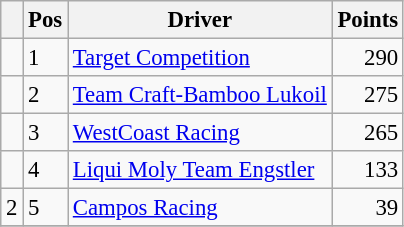<table class="wikitable" style="font-size: 95%;">
<tr>
<th></th>
<th>Pos</th>
<th>Driver</th>
<th>Points</th>
</tr>
<tr>
<td align="left"></td>
<td>1</td>
<td> <a href='#'>Target Competition</a></td>
<td align="right">290</td>
</tr>
<tr>
<td align="left"></td>
<td>2</td>
<td> <a href='#'>Team Craft-Bamboo Lukoil</a></td>
<td align="right">275</td>
</tr>
<tr>
<td align="left"></td>
<td>3</td>
<td> <a href='#'>WestCoast Racing</a></td>
<td align="right">265</td>
</tr>
<tr>
<td align="left"></td>
<td>4</td>
<td> <a href='#'>Liqui Moly Team Engstler</a></td>
<td align="right">133</td>
</tr>
<tr>
<td align="left"> 2</td>
<td>5</td>
<td> <a href='#'>Campos Racing</a></td>
<td align="right">39</td>
</tr>
<tr>
</tr>
</table>
